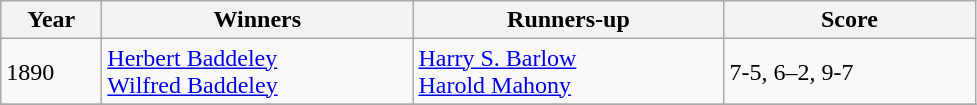<table class="wikitable sortable">
<tr>
<th style="width:60px;">Year</th>
<th style="width:200px;">Winners</th>
<th style="width:200px;">Runners-up</th>
<th style="width:160px;">Score</th>
</tr>
<tr>
<td>1890</td>
<td> <a href='#'>Herbert Baddeley</a><br> <a href='#'>Wilfred Baddeley</a></td>
<td> <a href='#'>Harry S. Barlow</a><br> <a href='#'>Harold Mahony</a></td>
<td>7-5, 6–2, 9-7</td>
</tr>
<tr>
</tr>
</table>
